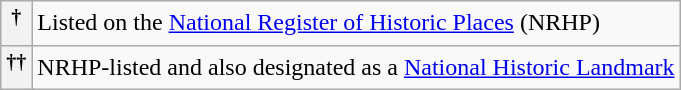<table class="wikitable">
<tr>
<th><sup>†</sup></th>
<td>Listed on the <a href='#'>National Register of Historic Places</a> (NRHP)</td>
</tr>
<tr>
<th><sup>††</sup></th>
<td>NRHP-listed and also designated as a <a href='#'>National Historic Landmark</a></td>
</tr>
</table>
